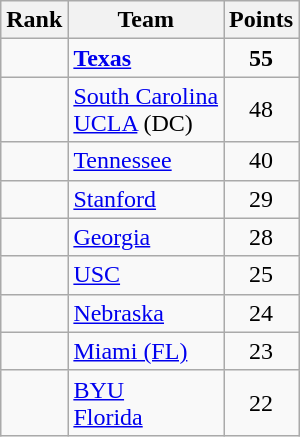<table class="wikitable sortable" style="text-align:center">
<tr>
<th>Rank</th>
<th>Team</th>
<th>Points</th>
</tr>
<tr>
<td></td>
<td align="left"><strong><a href='#'>Texas</a></strong></td>
<td><strong>55</strong></td>
</tr>
<tr>
<td></td>
<td align="left"><a href='#'>South Carolina</a><br><a href='#'>UCLA</a> (DC)</td>
<td>48</td>
</tr>
<tr>
<td></td>
<td align="left"><a href='#'>Tennessee</a></td>
<td>40</td>
</tr>
<tr>
<td></td>
<td align="left"><a href='#'>Stanford</a></td>
<td>29</td>
</tr>
<tr>
<td></td>
<td align="left"><a href='#'>Georgia</a></td>
<td>28</td>
</tr>
<tr>
<td></td>
<td align="left"><a href='#'>USC</a></td>
<td>25</td>
</tr>
<tr>
<td></td>
<td align="left"><a href='#'>Nebraska</a></td>
<td>24</td>
</tr>
<tr>
<td></td>
<td align="left"><a href='#'>Miami (FL)</a></td>
<td>23</td>
</tr>
<tr>
<td></td>
<td align="left"><a href='#'>BYU</a><br><a href='#'>Florida</a></td>
<td>22</td>
</tr>
</table>
